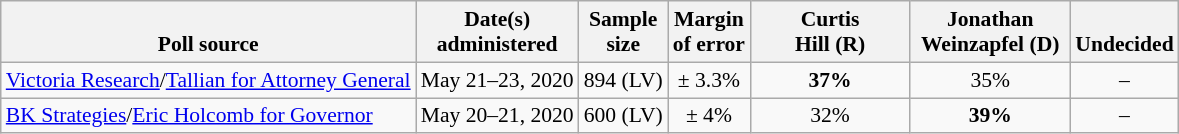<table class="wikitable" style="font-size:90%;text-align:center;">
<tr valign=bottom>
<th>Poll source</th>
<th>Date(s)<br>administered</th>
<th>Sample<br>size</th>
<th>Margin<br>of error</th>
<th style="width:100px;">Curtis<br>Hill (R)</th>
<th style="width:100px;">Jonathan<br>Weinzapfel (D)</th>
<th>Undecided</th>
</tr>
<tr>
<td style="text-align:left;"><a href='#'>Victoria Research</a>/<a href='#'>Tallian for Attorney General</a></td>
<td>May 21–23, 2020</td>
<td>894 (LV)</td>
<td>± 3.3%</td>
<td><strong>37%</strong></td>
<td>35%</td>
<td>–</td>
</tr>
<tr>
<td style="text-align:left;"><a href='#'>BK Strategies</a>/<a href='#'>Eric Holcomb for Governor</a></td>
<td>May 20–21, 2020</td>
<td>600 (LV)</td>
<td>± 4%</td>
<td>32%</td>
<td><strong>39%</strong></td>
<td>–</td>
</tr>
</table>
